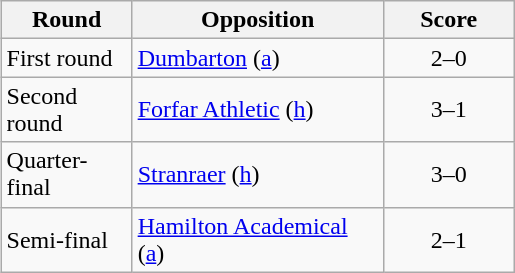<table class="wikitable" style="text-align:left;margin-left:1em;float:right">
<tr>
<th width=80>Round</th>
<th width=160>Opposition</th>
<th width=80>Score</th>
</tr>
<tr>
<td>First round</td>
<td><a href='#'>Dumbarton</a> (<a href='#'>a</a>)</td>
<td align=center>2–0</td>
</tr>
<tr>
<td>Second round</td>
<td><a href='#'>Forfar Athletic</a> (<a href='#'>h</a>)</td>
<td align=center>3–1</td>
</tr>
<tr>
<td>Quarter-final</td>
<td><a href='#'>Stranraer</a> (<a href='#'>h</a>)</td>
<td align=center>3–0</td>
</tr>
<tr>
<td>Semi-final</td>
<td><a href='#'>Hamilton Academical</a> (<a href='#'>a</a>)</td>
<td align=center>2–1</td>
</tr>
</table>
